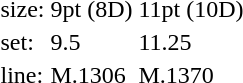<table style="margin-left:40px;">
<tr>
<td>size:</td>
<td>9pt (8D)</td>
<td>11pt (10D)</td>
</tr>
<tr>
<td>set:</td>
<td>9.5</td>
<td>11.25</td>
</tr>
<tr>
<td>line:</td>
<td>M.1306</td>
<td>M.1370</td>
</tr>
</table>
